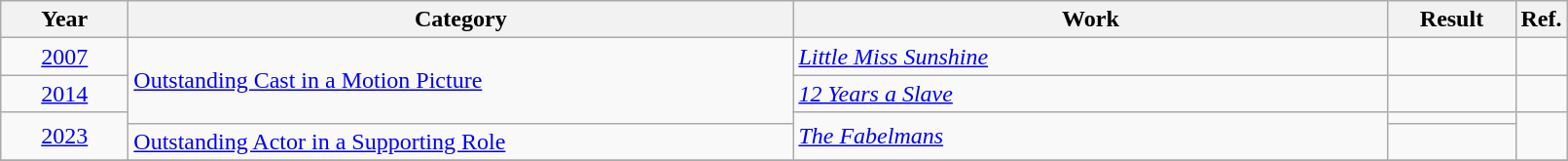<table class=wikitable>
<tr>
<th scope="col" style="width:5em;">Year</th>
<th scope="col" style="width:28em;">Category</th>
<th scope="col" style="width:25em;">Work</th>
<th scope="col" style="width:5em;">Result</th>
<th>Ref.</th>
</tr>
<tr>
<td style="text-align:center;"><a href='#'>2007</a></td>
<td rowspan=3><a href='#'>Outstanding Cast in a Motion Picture</a></td>
<td><em><a href='#'>Little Miss Sunshine</a></em></td>
<td></td>
<td></td>
</tr>
<tr>
<td style="text-align:center;"><a href='#'>2014</a></td>
<td><em><a href='#'>12 Years a Slave</a></em></td>
<td></td>
<td></td>
</tr>
<tr>
<td style="text-align:center;", rowspan=2><a href='#'>2023</a></td>
<td rowspan=2><em><a href='#'>The Fabelmans</a></em></td>
<td></td>
<td rowspan=2></td>
</tr>
<tr>
<td><a href='#'>Outstanding Actor in a Supporting Role</a></td>
<td></td>
</tr>
<tr>
</tr>
</table>
